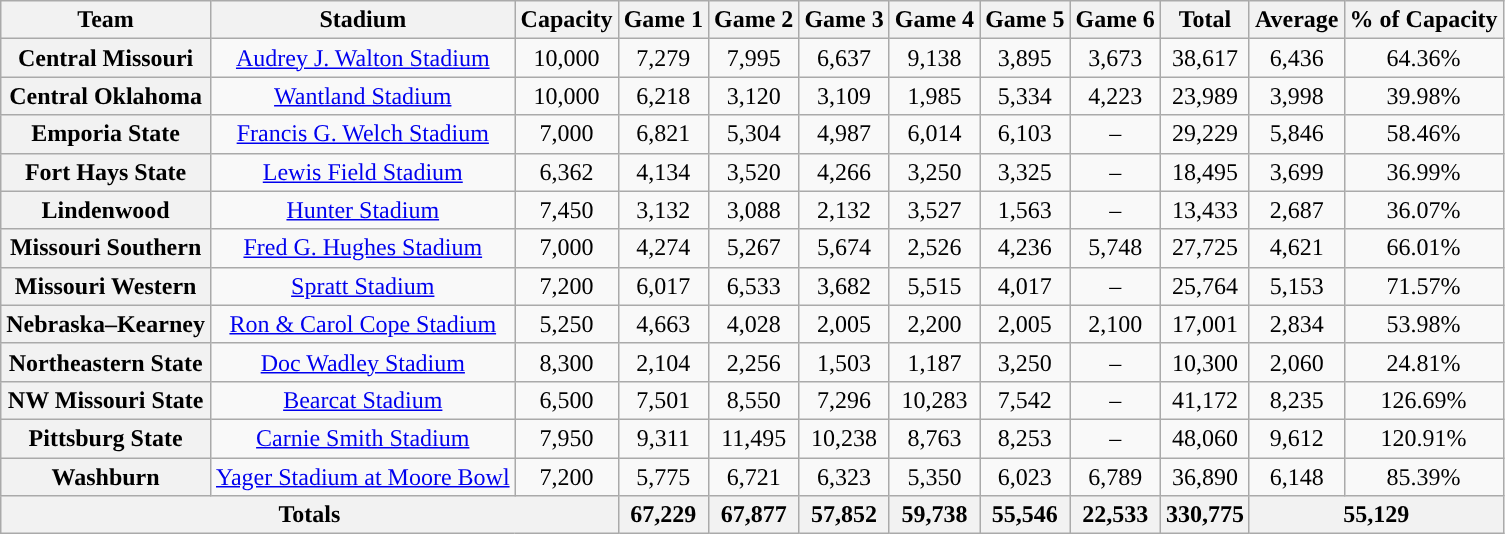<table class="wikitable" style="text-align:center">
<tr>
<th>Team</th>
<th>Stadium</th>
<th>Capacity</th>
<th>Game 1</th>
<th>Game 2</th>
<th>Game 3</th>
<th>Game 4</th>
<th>Game 5</th>
<th>Game 6</th>
<th>Total</th>
<th>Average</th>
<th>% of Capacity</th>
</tr>
<tr>
<th>Central Missouri</th>
<td><a href='#'>Audrey J. Walton Stadium</a></td>
<td>10,000</td>
<td>7,279</td>
<td>7,995</td>
<td>6,637</td>
<td>9,138</td>
<td>3,895</td>
<td>3,673</td>
<td>38,617</td>
<td>6,436</td>
<td>64.36%</td>
</tr>
<tr>
<th>Central Oklahoma</th>
<td><a href='#'>Wantland Stadium</a></td>
<td>10,000</td>
<td>6,218</td>
<td>3,120</td>
<td>3,109</td>
<td>1,985</td>
<td>5,334</td>
<td>4,223</td>
<td>23,989</td>
<td>3,998</td>
<td>39.98%</td>
</tr>
<tr>
<th>Emporia State</th>
<td><a href='#'>Francis G. Welch Stadium</a></td>
<td>7,000</td>
<td>6,821</td>
<td>5,304</td>
<td>4,987</td>
<td>6,014</td>
<td>6,103</td>
<td>–</td>
<td>29,229</td>
<td>5,846</td>
<td>58.46%</td>
</tr>
<tr>
<th>Fort Hays State</th>
<td><a href='#'>Lewis Field Stadium</a></td>
<td>6,362</td>
<td>4,134</td>
<td>3,520</td>
<td>4,266</td>
<td>3,250</td>
<td>3,325</td>
<td>–</td>
<td>18,495</td>
<td>3,699</td>
<td>36.99%</td>
</tr>
<tr>
<th>Lindenwood</th>
<td><a href='#'>Hunter Stadium</a></td>
<td>7,450</td>
<td>3,132</td>
<td>3,088</td>
<td>2,132</td>
<td>3,527</td>
<td>1,563</td>
<td>–</td>
<td>13,433</td>
<td>2,687</td>
<td>36.07%</td>
</tr>
<tr>
<th>Missouri Southern</th>
<td><a href='#'>Fred G. Hughes Stadium</a></td>
<td>7,000</td>
<td>4,274</td>
<td>5,267</td>
<td>5,674</td>
<td>2,526</td>
<td>4,236</td>
<td>5,748</td>
<td>27,725</td>
<td>4,621</td>
<td>66.01%</td>
</tr>
<tr>
<th>Missouri Western</th>
<td><a href='#'>Spratt Stadium</a></td>
<td>7,200</td>
<td>6,017</td>
<td>6,533</td>
<td>3,682</td>
<td>5,515</td>
<td>4,017</td>
<td>–</td>
<td>25,764</td>
<td>5,153</td>
<td>71.57%</td>
</tr>
<tr>
<th>Nebraska–Kearney</th>
<td><a href='#'>Ron & Carol Cope Stadium</a></td>
<td>5,250</td>
<td>4,663</td>
<td>4,028</td>
<td>2,005</td>
<td>2,200</td>
<td>2,005</td>
<td>2,100</td>
<td>17,001</td>
<td>2,834</td>
<td>53.98%</td>
</tr>
<tr>
<th>Northeastern State</th>
<td><a href='#'>Doc Wadley Stadium</a></td>
<td>8,300</td>
<td>2,104</td>
<td>2,256</td>
<td>1,503</td>
<td>1,187</td>
<td>3,250</td>
<td>–</td>
<td>10,300</td>
<td>2,060</td>
<td>24.81%</td>
</tr>
<tr>
<th>NW Missouri State</th>
<td><a href='#'>Bearcat Stadium</a></td>
<td>6,500</td>
<td>7,501</td>
<td>8,550</td>
<td>7,296</td>
<td>10,283</td>
<td>7,542</td>
<td>–</td>
<td>41,172</td>
<td>8,235</td>
<td>126.69%</td>
</tr>
<tr>
<th>Pittsburg State</th>
<td><a href='#'>Carnie Smith Stadium</a></td>
<td>7,950</td>
<td>9,311</td>
<td>11,495</td>
<td>10,238</td>
<td>8,763</td>
<td>8,253</td>
<td>–</td>
<td>48,060</td>
<td>9,612</td>
<td>120.91%</td>
</tr>
<tr>
<th>Washburn</th>
<td><a href='#'>Yager Stadium at Moore Bowl</a></td>
<td>7,200</td>
<td>5,775</td>
<td>6,721</td>
<td>6,323</td>
<td>5,350</td>
<td>6,023</td>
<td>6,789</td>
<td>36,890</td>
<td>6,148</td>
<td>85.39%</td>
</tr>
<tr>
<th colspan="3">Totals</th>
<th>67,229</th>
<th>67,877</th>
<th>57,852</th>
<th>59,738</th>
<th>55,546</th>
<th>22,533</th>
<th>330,775</th>
<th colspan="2">55,129</th>
</tr>
</table>
